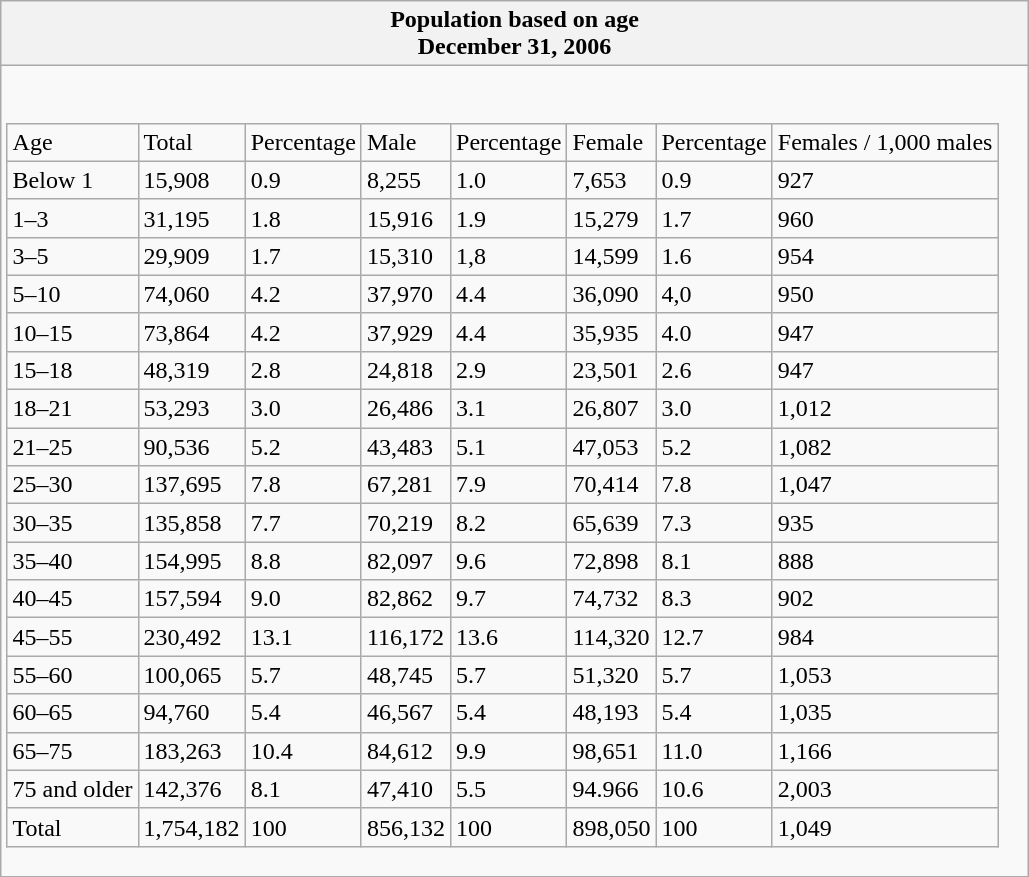<table class="collapsible collapsed wikitable">
<tr>
<th><strong>Population based on age<br>December 31, 2006</strong></th>
</tr>
<tr>
<td><br><table class="wikitable">
<tr>
<td>Age</td>
<td>Total</td>
<td>Percentage</td>
<td>Male</td>
<td>Percentage</td>
<td>Female</td>
<td>Percentage</td>
<td>Females / 1,000 males</td>
</tr>
<tr>
<td>Below  1</td>
<td>15,908</td>
<td>0.9</td>
<td>8,255</td>
<td>1.0</td>
<td>7,653</td>
<td>0.9</td>
<td>927</td>
</tr>
<tr>
<td>1–3</td>
<td>31,195</td>
<td>1.8</td>
<td>15,916</td>
<td>1.9</td>
<td>15,279</td>
<td>1.7</td>
<td>960</td>
</tr>
<tr>
<td>3–5</td>
<td>29,909</td>
<td>1.7</td>
<td>15,310</td>
<td>1,8</td>
<td>14,599</td>
<td>1.6</td>
<td>954</td>
</tr>
<tr>
<td>5–10</td>
<td>74,060</td>
<td>4.2</td>
<td>37,970</td>
<td>4.4</td>
<td>36,090</td>
<td>4,0</td>
<td>950</td>
</tr>
<tr>
<td>10–15</td>
<td>73,864</td>
<td>4.2</td>
<td>37,929</td>
<td>4.4</td>
<td>35,935</td>
<td>4.0</td>
<td>947</td>
</tr>
<tr>
<td>15–18</td>
<td>48,319</td>
<td>2.8</td>
<td>24,818</td>
<td>2.9</td>
<td>23,501</td>
<td>2.6</td>
<td>947</td>
</tr>
<tr>
<td>18–21</td>
<td>53,293</td>
<td>3.0</td>
<td>26,486</td>
<td>3.1</td>
<td>26,807</td>
<td>3.0</td>
<td>1,012</td>
</tr>
<tr>
<td>21–25</td>
<td>90,536</td>
<td>5.2</td>
<td>43,483</td>
<td>5.1</td>
<td>47,053</td>
<td>5.2</td>
<td>1,082</td>
</tr>
<tr>
<td>25–30</td>
<td>137,695</td>
<td>7.8</td>
<td>67,281</td>
<td>7.9</td>
<td>70,414</td>
<td>7.8</td>
<td>1,047</td>
</tr>
<tr>
<td>30–35</td>
<td>135,858</td>
<td>7.7</td>
<td>70,219</td>
<td>8.2</td>
<td>65,639</td>
<td>7.3</td>
<td>935</td>
</tr>
<tr>
<td>35–40</td>
<td>154,995</td>
<td>8.8</td>
<td>82,097</td>
<td>9.6</td>
<td>72,898</td>
<td>8.1</td>
<td>888</td>
</tr>
<tr>
<td>40–45</td>
<td>157,594</td>
<td>9.0</td>
<td>82,862</td>
<td>9.7</td>
<td>74,732</td>
<td>8.3</td>
<td>902</td>
</tr>
<tr>
<td>45–55</td>
<td>230,492</td>
<td>13.1</td>
<td>116,172</td>
<td>13.6</td>
<td>114,320</td>
<td>12.7</td>
<td>984</td>
</tr>
<tr>
<td>55–60</td>
<td>100,065</td>
<td>5.7</td>
<td>48,745</td>
<td>5.7</td>
<td>51,320</td>
<td>5.7</td>
<td>1,053</td>
</tr>
<tr>
<td>60–65</td>
<td>94,760</td>
<td>5.4</td>
<td>46,567</td>
<td>5.4</td>
<td>48,193</td>
<td>5.4</td>
<td>1,035</td>
</tr>
<tr>
<td>65–75</td>
<td>183,263</td>
<td>10.4</td>
<td>84,612</td>
<td>9.9</td>
<td>98,651</td>
<td>11.0</td>
<td>1,166</td>
</tr>
<tr>
<td>75 and older</td>
<td>142,376</td>
<td>8.1</td>
<td>47,410</td>
<td>5.5</td>
<td>94.966</td>
<td>10.6</td>
<td>2,003</td>
</tr>
<tr>
<td>Total</td>
<td>1,754,182</td>
<td>100</td>
<td>856,132</td>
<td>100</td>
<td>898,050</td>
<td>100</td>
<td>1,049</td>
</tr>
</table>
</td>
</tr>
</table>
